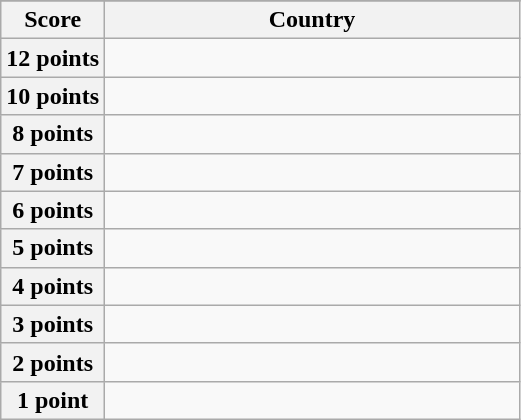<table class="wikitable">
<tr>
</tr>
<tr>
<th scope="col" width="20%">Score</th>
<th scope="col">Country</th>
</tr>
<tr>
<th scope="row">12 points</th>
<td></td>
</tr>
<tr>
<th scope="row">10 points</th>
<td></td>
</tr>
<tr>
<th scope="row">8 points</th>
<td></td>
</tr>
<tr>
<th scope="row">7 points</th>
<td></td>
</tr>
<tr>
<th scope="row">6 points</th>
<td></td>
</tr>
<tr>
<th scope="row">5 points</th>
<td></td>
</tr>
<tr>
<th scope="row">4 points</th>
<td></td>
</tr>
<tr>
<th scope="row">3 points</th>
<td></td>
</tr>
<tr>
<th scope="row">2 points</th>
<td></td>
</tr>
<tr>
<th scope="row">1 point</th>
<td></td>
</tr>
</table>
